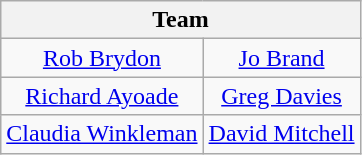<table class="wikitable" style="text-align:center">
<tr>
<th colspan="2" scope="col">Team</th>
</tr>
<tr>
<td><a href='#'>Rob Brydon</a></td>
<td><a href='#'>Jo Brand</a></td>
</tr>
<tr>
<td><a href='#'>Richard Ayoade</a></td>
<td><a href='#'>Greg Davies</a></td>
</tr>
<tr>
<td><a href='#'>Claudia Winkleman</a></td>
<td><a href='#'>David Mitchell</a></td>
</tr>
</table>
